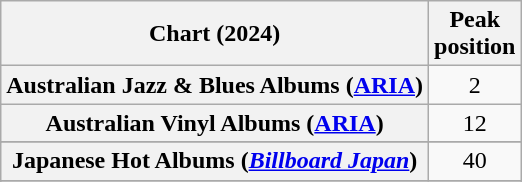<table class="wikitable sortable plainrowheaders" style="text-align:center">
<tr>
<th scope="col">Chart (2024)</th>
<th scope="col">Peak<br>position</th>
</tr>
<tr>
<th scope="row">Australian Jazz & Blues Albums (<a href='#'>ARIA</a>)</th>
<td>2</td>
</tr>
<tr>
<th scope="row">Australian Vinyl Albums (<a href='#'>ARIA</a>)</th>
<td>12</td>
</tr>
<tr>
</tr>
<tr>
</tr>
<tr>
</tr>
<tr>
</tr>
<tr>
</tr>
<tr>
</tr>
<tr>
<th scope="row">Japanese Hot Albums (<em><a href='#'>Billboard Japan</a></em>)</th>
<td>40</td>
</tr>
<tr>
</tr>
<tr>
</tr>
<tr>
</tr>
<tr>
</tr>
<tr>
</tr>
</table>
